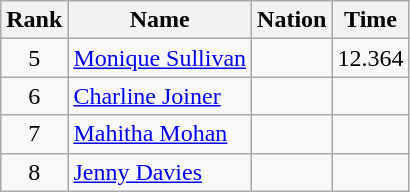<table class="wikitable sortable" style="text-align:center">
<tr>
<th>Rank</th>
<th>Name</th>
<th>Nation</th>
<th>Time</th>
</tr>
<tr>
<td>5</td>
<td align=left><a href='#'>Monique Sullivan</a></td>
<td align=left></td>
<td>12.364</td>
</tr>
<tr>
<td>6</td>
<td align=left><a href='#'>Charline Joiner</a></td>
<td align=left></td>
<td></td>
</tr>
<tr>
<td>7</td>
<td align=left><a href='#'>Mahitha Mohan</a></td>
<td align=left></td>
<td></td>
</tr>
<tr>
<td>8</td>
<td align=left><a href='#'>Jenny Davies</a></td>
<td align=left></td>
<td></td>
</tr>
</table>
